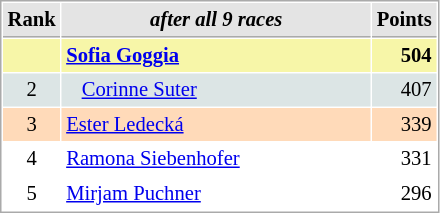<table cellspacing="1" cellpadding="3" style="border:1px solid #aaa; font-size:86%;">
<tr style="background:#e4e4e4;">
<th style="border-bottom:1px solid #aaa; width:10px;">Rank</th>
<th style="border-bottom:1px solid #aaa; width:200px; white-space:nowrap;"><em>after all 9 races</em></th>
<th style="border-bottom:1px solid #aaa; width:20px;">Points</th>
</tr>
<tr style="background:#f7f6a8;">
<td style="text-align:center;"></td>
<td> <strong><a href='#'>Sofia Goggia</a></strong></td>
<td align="right"><strong>504</strong></td>
</tr>
<tr style="background:#dce5e5;">
<td style="text-align:center;">2</td>
<td>   <a href='#'>Corinne Suter</a></td>
<td align="right">407</td>
</tr>
<tr style="background:#ffdab9;">
<td style="text-align:center;">3</td>
<td> <a href='#'>Ester Ledecká</a></td>
<td align="right">339</td>
</tr>
<tr>
<td style="text-align:center;">4</td>
<td> <a href='#'>Ramona Siebenhofer</a></td>
<td align="right">331</td>
</tr>
<tr>
<td style="text-align:center;">5</td>
<td> <a href='#'>Mirjam Puchner</a></td>
<td align="right">296</td>
</tr>
</table>
